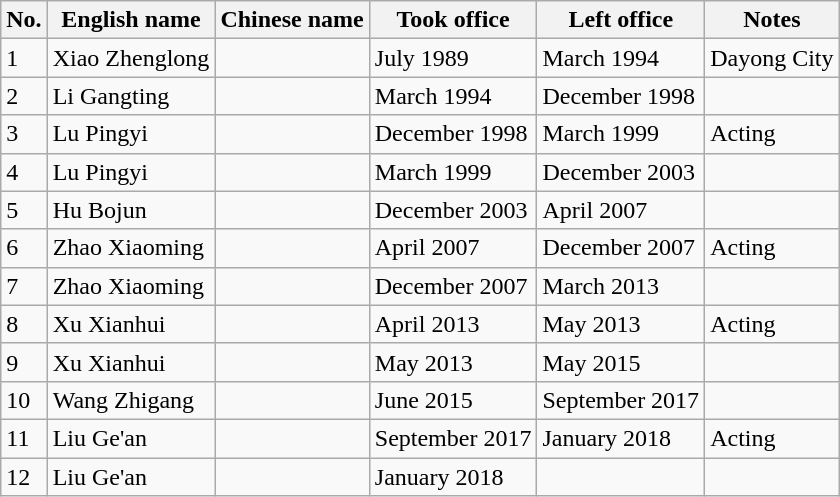<table class="wikitable">
<tr>
<th>No.</th>
<th>English name</th>
<th>Chinese name</th>
<th>Took office</th>
<th>Left office</th>
<th>Notes</th>
</tr>
<tr>
<td>1</td>
<td>Xiao Zhenglong</td>
<td></td>
<td>July 1989</td>
<td>March 1994</td>
<td>Dayong City</td>
</tr>
<tr>
<td>2</td>
<td>Li Gangting</td>
<td></td>
<td>March 1994</td>
<td>December 1998</td>
<td></td>
</tr>
<tr>
<td>3</td>
<td>Lu Pingyi</td>
<td></td>
<td>December 1998</td>
<td>March 1999</td>
<td>Acting</td>
</tr>
<tr>
<td>4</td>
<td>Lu Pingyi</td>
<td></td>
<td>March 1999</td>
<td>December 2003</td>
<td></td>
</tr>
<tr>
<td>5</td>
<td>Hu Bojun</td>
<td></td>
<td>December 2003</td>
<td>April 2007</td>
<td></td>
</tr>
<tr>
<td>6</td>
<td>Zhao Xiaoming</td>
<td></td>
<td>April 2007</td>
<td>December 2007</td>
<td>Acting</td>
</tr>
<tr>
<td>7</td>
<td>Zhao Xiaoming</td>
<td></td>
<td>December 2007</td>
<td>March 2013</td>
<td></td>
</tr>
<tr>
<td>8</td>
<td>Xu Xianhui</td>
<td></td>
<td>April 2013</td>
<td>May 2013</td>
<td>Acting</td>
</tr>
<tr>
<td>9</td>
<td>Xu Xianhui</td>
<td></td>
<td>May 2013</td>
<td>May 2015</td>
<td></td>
</tr>
<tr>
<td>10</td>
<td>Wang Zhigang</td>
<td></td>
<td>June 2015</td>
<td>September 2017</td>
<td></td>
</tr>
<tr>
<td>11</td>
<td>Liu Ge'an</td>
<td></td>
<td>September 2017</td>
<td>January 2018</td>
<td>Acting</td>
</tr>
<tr>
<td>12</td>
<td>Liu Ge'an</td>
<td></td>
<td>January 2018</td>
<td></td>
<td></td>
</tr>
</table>
